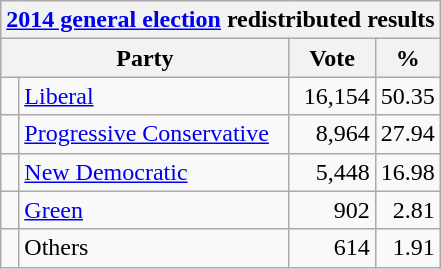<table class="wikitable">
<tr>
<th colspan="4"><a href='#'>2014 general election</a> redistributed results</th>
</tr>
<tr>
<th bgcolor="#DDDDFF" width="130px" colspan="2">Party</th>
<th bgcolor="#DDDDFF" width="50px">Vote</th>
<th bgcolor="#DDDDFF" width="30px">%</th>
</tr>
<tr>
<td> </td>
<td><a href='#'>Liberal</a></td>
<td align=right>16,154</td>
<td align=right>50.35</td>
</tr>
<tr>
<td> </td>
<td><a href='#'>Progressive Conservative</a></td>
<td align=right>8,964</td>
<td align=right>27.94</td>
</tr>
<tr>
<td> </td>
<td><a href='#'>New Democratic</a></td>
<td align=right>5,448</td>
<td align=right>16.98</td>
</tr>
<tr>
<td> </td>
<td><a href='#'>Green</a></td>
<td align=right>902</td>
<td align=right>2.81</td>
</tr>
<tr>
<td> </td>
<td>Others</td>
<td align=right>614</td>
<td align=right>1.91</td>
</tr>
</table>
